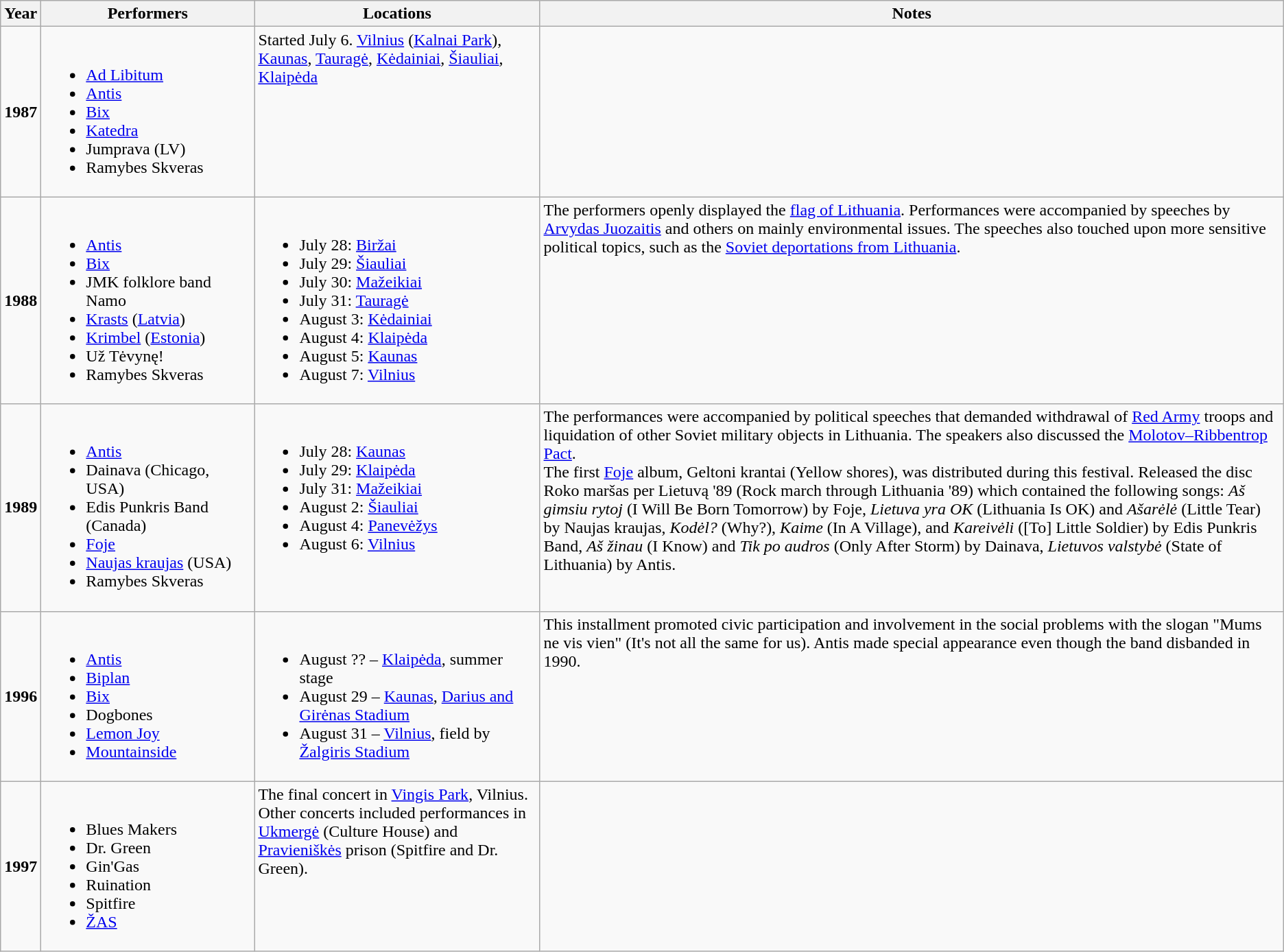<table class="wikitable">
<tr>
<th>Year</th>
<th width=200px>Performers</th>
<th>Locations</th>
<th>Notes</th>
</tr>
<tr>
<td><strong>1987</strong></td>
<td><br><ul><li><a href='#'>Ad Libitum</a></li><li><a href='#'>Antis</a></li><li><a href='#'>Bix</a></li><li><a href='#'>Katedra</a></li><li>Jumprava (LV)</li><li>Ramybes Skveras</li></ul></td>
<td style="vertical-align: top;">Started July 6.  <a href='#'>Vilnius</a> (<a href='#'>Kalnai Park</a>), <a href='#'>Kaunas</a>, <a href='#'>Tauragė</a>, <a href='#'>Kėdainiai</a>, <a href='#'>Šiauliai</a>, <a href='#'>Klaipėda</a></td>
<td></td>
</tr>
<tr>
<td><strong>1988</strong></td>
<td><br><ul><li><a href='#'>Antis</a></li><li><a href='#'>Bix</a></li><li>JMK folklore band Namo</li><li><a href='#'>Krasts</a> (<a href='#'>Latvia</a>)</li><li><a href='#'>Krimbel</a> (<a href='#'>Estonia</a>)</li><li>Už Tėvynę!</li><li>Ramybes Skveras</li></ul></td>
<td style="vertical-align: top;"><br><ul><li>July 28: <a href='#'>Biržai</a></li><li>July 29: <a href='#'>Šiauliai</a></li><li>July 30: <a href='#'>Mažeikiai</a></li><li>July 31: <a href='#'>Tauragė</a></li><li>August 3: <a href='#'>Kėdainiai</a></li><li>August 4: <a href='#'>Klaipėda</a></li><li>August 5: <a href='#'>Kaunas</a></li><li>August 7: <a href='#'>Vilnius</a></li></ul></td>
<td style="vertical-align: top;">The performers openly displayed the <a href='#'>flag of Lithuania</a>. Performances were accompanied by speeches by <a href='#'>Arvydas Juozaitis</a> and others on mainly environmental issues. The speeches also touched upon more sensitive political topics, such as the <a href='#'>Soviet deportations from Lithuania</a>.</td>
</tr>
<tr>
<td><strong>1989</strong></td>
<td><br><ul><li><a href='#'>Antis</a></li><li>Dainava (Chicago, USA)</li><li>Edis Punkris Band (Canada)</li><li><a href='#'>Foje</a></li><li><a href='#'>Naujas kraujas</a> (USA)</li><li>Ramybes Skveras</li></ul></td>
<td style="vertical-align: top;"><br><ul><li>July 28: <a href='#'>Kaunas</a></li><li>July 29: <a href='#'>Klaipėda</a></li><li>July 31: <a href='#'>Mažeikiai</a></li><li>August 2: <a href='#'>Šiauliai</a></li><li>August 4: <a href='#'>Panevėžys</a></li><li>August 6: <a href='#'>Vilnius</a></li></ul></td>
<td style="vertical-align: top;">The performances were accompanied by political speeches that demanded withdrawal of <a href='#'>Red Army</a> troops and liquidation of other Soviet military objects in Lithuania. The speakers also discussed the <a href='#'>Molotov–Ribbentrop Pact</a>.<br>The first <a href='#'>Foje</a> album, Geltoni krantai (Yellow shores), was distributed during this festival.
Released the disc Roko maršas per Lietuvą '89 (Rock march through Lithuania '89) which contained the following songs: <em>Aš gimsiu rytoj</em> (I Will Be Born Tomorrow) by Foje, <em>Lietuva yra OK</em> (Lithuania Is OK) and <em>Ašarėlė</em> (Little Tear) by Naujas kraujas, <em>Kodėl?</em> (Why?), <em>Kaime</em> (In A Village), and <em>Kareivėli</em> ([To] Little Soldier) by Edis Punkris Band, <em>Aš žinau</em> (I Know) and <em>Tik po audros</em> (Only After Storm) by Dainava, <em>Lietuvos valstybė</em> (State of Lithuania) by Antis.</td>
</tr>
<tr>
<td><strong>1996</strong></td>
<td><br><ul><li><a href='#'>Antis</a></li><li><a href='#'>Biplan</a></li><li><a href='#'>Bix</a></li><li>Dogbones</li><li><a href='#'>Lemon Joy</a></li><li><a href='#'>Mountainside</a></li></ul></td>
<td style="vertical-align: top;"><br><ul><li>August ?? – <a href='#'>Klaipėda</a>, summer stage</li><li>August 29 – <a href='#'>Kaunas</a>, <a href='#'>Darius and Girėnas Stadium</a></li><li>August 31 – <a href='#'>Vilnius</a>, field by <a href='#'>Žalgiris Stadium</a></li></ul></td>
<td style="vertical-align: top;">This installment promoted civic participation and involvement in the social problems with the slogan "Mums ne vis vien" (It's not all the same for us). Antis made special appearance even though the band disbanded in 1990.</td>
</tr>
<tr>
<td><strong>1997</strong></td>
<td><br><ul><li>Blues Makers</li><li>Dr. Green</li><li>Gin'Gas</li><li>Ruination</li><li>Spitfire</li><li><a href='#'>ŽAS</a></li></ul></td>
<td style="vertical-align: top;">The final concert in <a href='#'>Vingis Park</a>, Vilnius. Other concerts included performances in <a href='#'>Ukmergė</a> (Culture House) and <a href='#'>Pravieniškės</a> prison (Spitfire and Dr. Green).</td>
<td> </td>
</tr>
</table>
